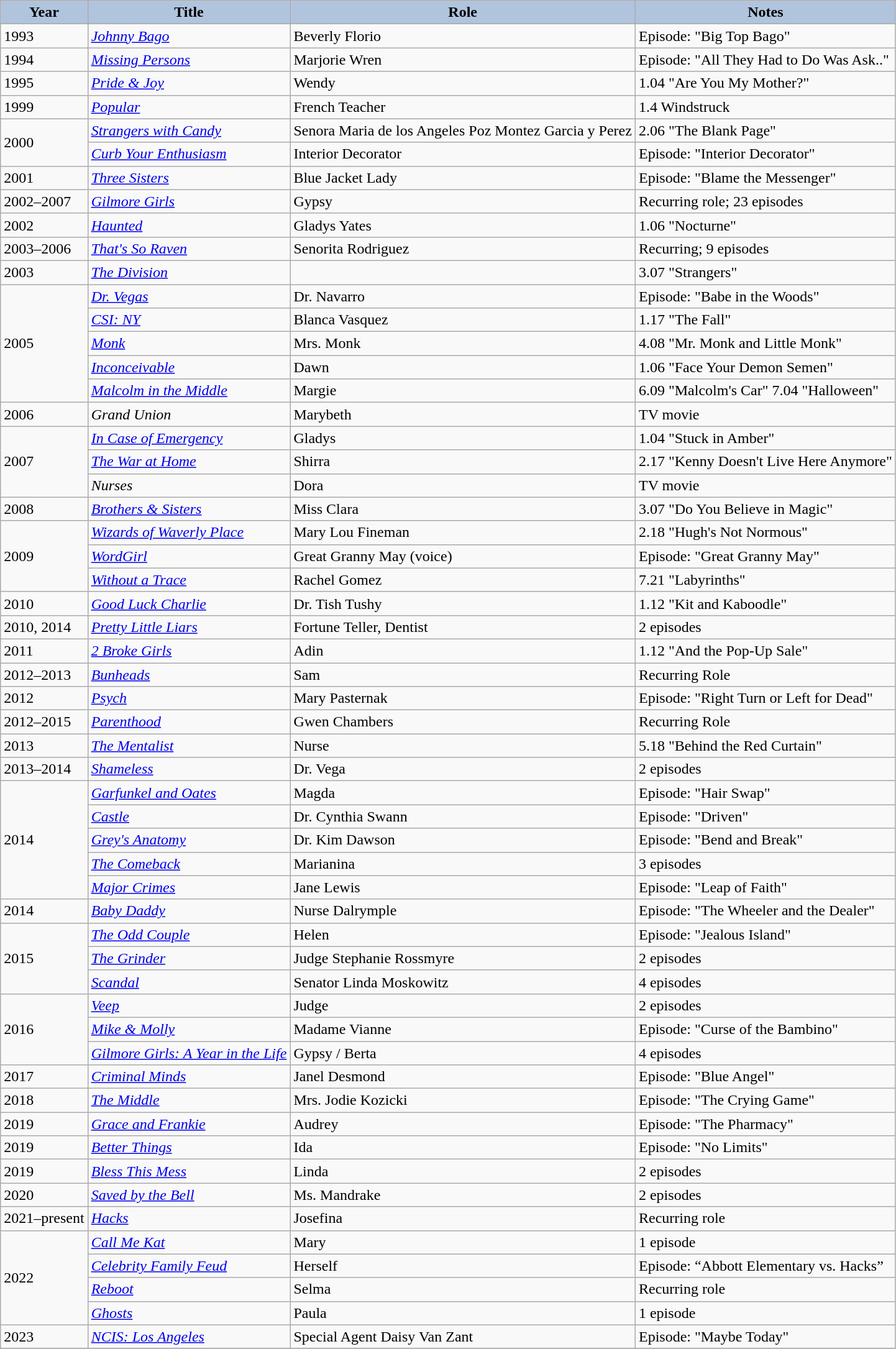<table class="wikitable">
<tr style="text-align:center;">
<th style="background:#B0C4DE;">Year</th>
<th style="background:#B0C4DE;">Title</th>
<th style="background:#B0C4DE;">Role</th>
<th style="background:#B0C4DE;">Notes</th>
</tr>
<tr>
<td>1993</td>
<td><em><a href='#'>Johnny Bago</a></em></td>
<td>Beverly Florio</td>
<td>Episode: "Big Top Bago"</td>
</tr>
<tr>
<td>1994</td>
<td><em><a href='#'>Missing Persons</a></em></td>
<td>Marjorie Wren</td>
<td>Episode: "All They Had to Do Was Ask.."</td>
</tr>
<tr>
<td>1995</td>
<td><em><a href='#'>Pride & Joy</a></em></td>
<td>Wendy</td>
<td>1.04 "Are You My Mother?"</td>
</tr>
<tr>
<td>1999</td>
<td><em><a href='#'>Popular</a></em></td>
<td>French Teacher</td>
<td>1.4 Windstruck</td>
</tr>
<tr>
<td rowspan="2">2000</td>
<td><em><a href='#'>Strangers with Candy</a></em></td>
<td>Senora Maria de los Angeles Poz Montez Garcia y Perez</td>
<td>2.06 "The Blank Page"</td>
</tr>
<tr>
<td><em><a href='#'>Curb Your Enthusiasm</a></em></td>
<td>Interior Decorator</td>
<td>Episode: "Interior Decorator"</td>
</tr>
<tr>
<td>2001</td>
<td><em><a href='#'>Three Sisters</a></em></td>
<td>Blue Jacket Lady</td>
<td>Episode: "Blame the Messenger"</td>
</tr>
<tr>
<td>2002–2007</td>
<td><em><a href='#'>Gilmore Girls</a></em></td>
<td>Gypsy</td>
<td>Recurring role; 23 episodes</td>
</tr>
<tr>
<td>2002</td>
<td><em><a href='#'>Haunted</a></em></td>
<td>Gladys Yates</td>
<td>1.06 "Nocturne"</td>
</tr>
<tr>
<td>2003–2006</td>
<td><em><a href='#'>That's So Raven</a></em></td>
<td>Senorita Rodriguez</td>
<td>Recurring; 9 episodes</td>
</tr>
<tr>
<td>2003</td>
<td><em><a href='#'>The Division</a></em></td>
<td></td>
<td>3.07 "Strangers"</td>
</tr>
<tr>
<td rowspan="5">2005</td>
<td><em><a href='#'>Dr. Vegas</a></em></td>
<td>Dr. Navarro</td>
<td>Episode: "Babe in the Woods"</td>
</tr>
<tr>
<td><em><a href='#'>CSI: NY</a></em></td>
<td>Blanca Vasquez</td>
<td>1.17 "The Fall"</td>
</tr>
<tr>
<td><em><a href='#'>Monk</a></em></td>
<td>Mrs. Monk</td>
<td>4.08 "Mr. Monk and Little Monk"</td>
</tr>
<tr>
<td><em><a href='#'>Inconceivable</a></em></td>
<td>Dawn</td>
<td>1.06 "Face Your Demon Semen"</td>
</tr>
<tr>
<td><em><a href='#'>Malcolm in the Middle</a></em></td>
<td>Margie</td>
<td>6.09 "Malcolm's Car" 7.04 "Halloween"</td>
</tr>
<tr>
<td>2006</td>
<td><em>Grand Union</em></td>
<td>Marybeth</td>
<td>TV movie</td>
</tr>
<tr>
<td rowspan="3">2007</td>
<td><em><a href='#'>In Case of Emergency</a></em></td>
<td>Gladys</td>
<td>1.04 "Stuck in Amber"</td>
</tr>
<tr>
<td><em><a href='#'>The War at Home</a></em></td>
<td>Shirra</td>
<td>2.17 "Kenny Doesn't Live Here Anymore"</td>
</tr>
<tr>
<td><em>Nurses</em></td>
<td>Dora</td>
<td>TV movie</td>
</tr>
<tr>
<td>2008</td>
<td><em><a href='#'>Brothers & Sisters</a></em></td>
<td>Miss Clara</td>
<td>3.07 "Do You Believe in Magic"</td>
</tr>
<tr>
<td rowspan="3">2009</td>
<td><em><a href='#'>Wizards of Waverly Place</a></em></td>
<td>Mary Lou Fineman</td>
<td>2.18 "Hugh's Not Normous"</td>
</tr>
<tr>
<td><em><a href='#'>WordGirl</a></em></td>
<td>Great Granny May (voice)</td>
<td>Episode: "Great Granny May"</td>
</tr>
<tr>
<td><em><a href='#'>Without a Trace</a></em></td>
<td>Rachel Gomez</td>
<td>7.21 "Labyrinths"</td>
</tr>
<tr>
<td>2010</td>
<td><em><a href='#'>Good Luck Charlie</a></em></td>
<td>Dr. Tish Tushy</td>
<td>1.12 "Kit and Kaboodle"</td>
</tr>
<tr>
<td>2010, 2014</td>
<td><em><a href='#'>Pretty Little Liars</a></em></td>
<td>Fortune Teller, Dentist</td>
<td>2 episodes</td>
</tr>
<tr>
<td>2011</td>
<td><em><a href='#'>2 Broke Girls</a></em></td>
<td>Adin</td>
<td>1.12 "And the Pop-Up Sale"</td>
</tr>
<tr>
<td>2012–2013</td>
<td><em><a href='#'>Bunheads</a></em></td>
<td>Sam</td>
<td>Recurring Role</td>
</tr>
<tr>
<td>2012</td>
<td><em><a href='#'>Psych</a></em></td>
<td>Mary Pasternak</td>
<td>Episode: "Right Turn or Left for Dead"</td>
</tr>
<tr>
<td>2012–2015</td>
<td><em><a href='#'>Parenthood</a></em></td>
<td>Gwen Chambers</td>
<td>Recurring Role</td>
</tr>
<tr>
<td>2013</td>
<td><em><a href='#'>The Mentalist</a></em></td>
<td>Nurse</td>
<td>5.18 "Behind the Red Curtain"</td>
</tr>
<tr>
<td>2013–2014</td>
<td><em><a href='#'>Shameless</a></em></td>
<td>Dr. Vega</td>
<td>2 episodes</td>
</tr>
<tr>
<td rowspan="5">2014</td>
<td><em><a href='#'>Garfunkel and Oates</a></em></td>
<td>Magda</td>
<td>Episode: "Hair Swap"</td>
</tr>
<tr>
<td><em><a href='#'>Castle</a></em></td>
<td>Dr. Cynthia Swann</td>
<td>Episode: "Driven"</td>
</tr>
<tr>
<td><em><a href='#'>Grey's Anatomy</a></em></td>
<td>Dr. Kim Dawson</td>
<td>Episode: "Bend and Break"</td>
</tr>
<tr>
<td><em><a href='#'>The Comeback</a></em></td>
<td>Marianina</td>
<td>3 episodes</td>
</tr>
<tr>
<td><em><a href='#'>Major Crimes</a></em></td>
<td>Jane Lewis</td>
<td>Episode: "Leap of Faith"</td>
</tr>
<tr>
<td>2014</td>
<td><em><a href='#'>Baby Daddy</a></em></td>
<td>Nurse Dalrymple</td>
<td>Episode: "The Wheeler and the Dealer"</td>
</tr>
<tr>
<td rowspan="3">2015</td>
<td><em><a href='#'>The Odd Couple</a></em></td>
<td>Helen</td>
<td>Episode: "Jealous Island"</td>
</tr>
<tr>
<td><em><a href='#'>The Grinder</a></em></td>
<td>Judge Stephanie Rossmyre</td>
<td>2 episodes</td>
</tr>
<tr>
<td><em><a href='#'>Scandal</a></em></td>
<td>Senator Linda Moskowitz</td>
<td>4 episodes</td>
</tr>
<tr>
<td rowspan="3">2016</td>
<td><em><a href='#'>Veep</a></em></td>
<td>Judge</td>
<td>2 episodes</td>
</tr>
<tr>
<td><em><a href='#'>Mike & Molly</a></em></td>
<td>Madame Vianne</td>
<td>Episode: "Curse of the Bambino"</td>
</tr>
<tr>
<td><em><a href='#'>Gilmore Girls: A Year in the Life</a></em></td>
<td>Gypsy / Berta</td>
<td>4 episodes</td>
</tr>
<tr>
<td>2017</td>
<td><em><a href='#'>Criminal Minds</a></em></td>
<td>Janel Desmond</td>
<td>Episode: "Blue Angel"</td>
</tr>
<tr>
<td>2018</td>
<td><em><a href='#'>The Middle</a></em></td>
<td>Mrs. Jodie Kozicki</td>
<td>Episode: "The Crying Game"</td>
</tr>
<tr>
<td>2019</td>
<td><em><a href='#'>Grace and Frankie</a></em></td>
<td>Audrey</td>
<td>Episode: "The Pharmacy"</td>
</tr>
<tr>
<td>2019</td>
<td><em><a href='#'>Better Things</a></em></td>
<td>Ida</td>
<td>Episode: "No Limits"</td>
</tr>
<tr>
<td>2019</td>
<td><em><a href='#'>Bless This Mess</a></em></td>
<td>Linda</td>
<td>2 episodes</td>
</tr>
<tr>
<td>2020</td>
<td><em><a href='#'>Saved by the Bell</a></em></td>
<td>Ms. Mandrake</td>
<td>2 episodes</td>
</tr>
<tr>
<td>2021–present</td>
<td><em><a href='#'>Hacks</a></em></td>
<td>Josefina</td>
<td>Recurring role</td>
</tr>
<tr>
<td rowspan=4>2022</td>
<td><em><a href='#'>Call Me Kat</a></em></td>
<td>Mary</td>
<td>1 episode</td>
</tr>
<tr>
<td><em><a href='#'>Celebrity Family Feud</a></em></td>
<td>Herself</td>
<td>Episode: “Abbott Elementary vs. Hacks”</td>
</tr>
<tr>
<td><em><a href='#'>Reboot</a></em></td>
<td>Selma</td>
<td>Recurring role</td>
</tr>
<tr>
<td><em><a href='#'>Ghosts</a></em></td>
<td>Paula</td>
<td>1 episode</td>
</tr>
<tr>
<td>2023</td>
<td><em><a href='#'>NCIS: Los Angeles</a></em></td>
<td>Special Agent Daisy Van Zant</td>
<td>Episode: "Maybe Today"</td>
</tr>
<tr>
</tr>
</table>
